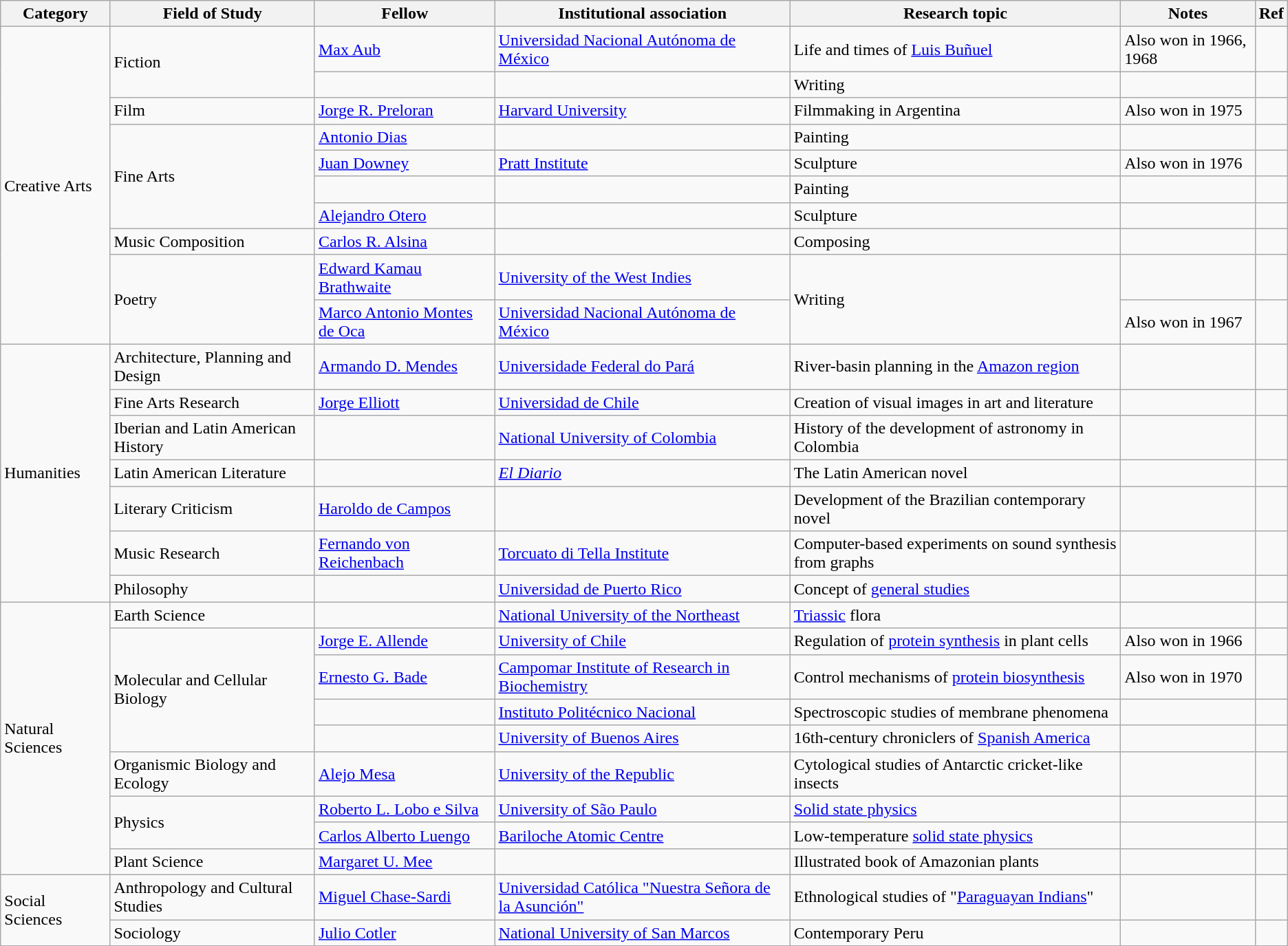<table class="wikitable sortable static-row-numbers static-row-header-text">
<tr>
<th>Category</th>
<th>Field of Study</th>
<th>Fellow</th>
<th>Institutional association </th>
<th>Research topic</th>
<th>Notes</th>
<th class="unsortable">Ref</th>
</tr>
<tr>
<td rowspan="10">Creative Arts</td>
<td rowspan="2">Fiction</td>
<td><a href='#'>Max Aub</a></td>
<td><a href='#'>Universidad Nacional Autónoma de México</a></td>
<td>Life and times of <a href='#'>Luis Buñuel</a></td>
<td>Also won in 1966, 1968</td>
<td></td>
</tr>
<tr>
<td></td>
<td></td>
<td>Writing</td>
<td></td>
<td></td>
</tr>
<tr>
<td>Film</td>
<td><a href='#'>Jorge R. Preloran</a></td>
<td><a href='#'>Harvard University</a></td>
<td>Filmmaking in Argentina</td>
<td>Also won in 1975</td>
<td></td>
</tr>
<tr>
<td rowspan="4">Fine Arts</td>
<td><a href='#'>Antonio Dias</a></td>
<td></td>
<td>Painting</td>
<td></td>
<td></td>
</tr>
<tr>
<td><a href='#'>Juan Downey</a></td>
<td><a href='#'>Pratt Institute</a></td>
<td>Sculpture</td>
<td>Also won in 1976</td>
<td></td>
</tr>
<tr>
<td></td>
<td></td>
<td>Painting</td>
<td></td>
<td></td>
</tr>
<tr>
<td><a href='#'>Alejandro Otero</a></td>
<td></td>
<td>Sculpture</td>
<td></td>
<td></td>
</tr>
<tr>
<td>Music Composition</td>
<td><a href='#'>Carlos R. Alsina</a></td>
<td></td>
<td>Composing</td>
<td></td>
<td></td>
</tr>
<tr>
<td rowspan="2">Poetry</td>
<td><a href='#'>Edward Kamau Brathwaite</a></td>
<td><a href='#'>University of the West Indies</a></td>
<td rowspan="2">Writing</td>
<td></td>
<td></td>
</tr>
<tr>
<td><a href='#'>Marco Antonio Montes de Oca</a></td>
<td><a href='#'>Universidad Nacional Autónoma de México</a></td>
<td>Also won in 1967</td>
<td></td>
</tr>
<tr>
<td rowspan="7">Humanities</td>
<td>Architecture, Planning and Design</td>
<td><a href='#'>Armando D. Mendes</a></td>
<td><a href='#'>Universidade Federal do Pará</a></td>
<td>River-basin planning in the <a href='#'>Amazon region</a></td>
<td></td>
<td></td>
</tr>
<tr>
<td>Fine Arts Research</td>
<td><a href='#'>Jorge Elliott</a></td>
<td><a href='#'>Universidad de Chile</a></td>
<td>Creation of visual images in art and literature</td>
<td></td>
<td></td>
</tr>
<tr>
<td>Iberian and Latin American History</td>
<td></td>
<td><a href='#'>National University of Colombia</a></td>
<td>History of the development of astronomy in Colombia</td>
<td></td>
<td></td>
</tr>
<tr>
<td>Latin American Literature</td>
<td></td>
<td><em><a href='#'>El Diario</a></em></td>
<td>The Latin American novel</td>
<td></td>
<td></td>
</tr>
<tr>
<td>Literary Criticism</td>
<td><a href='#'>Haroldo de Campos</a></td>
<td></td>
<td>Development of the Brazilian contemporary novel</td>
<td></td>
<td></td>
</tr>
<tr>
<td>Music Research</td>
<td><a href='#'>Fernando von Reichenbach</a></td>
<td><a href='#'>Torcuato di Tella Institute</a></td>
<td>Computer-based experiments on sound synthesis from graphs</td>
<td></td>
<td></td>
</tr>
<tr>
<td>Philosophy</td>
<td></td>
<td><a href='#'>Universidad de Puerto Rico</a></td>
<td>Concept of <a href='#'>general studies</a></td>
<td></td>
<td></td>
</tr>
<tr>
<td rowspan="9">Natural Sciences</td>
<td>Earth Science</td>
<td></td>
<td><a href='#'>National University of the Northeast</a></td>
<td><a href='#'>Triassic</a> flora</td>
<td></td>
<td></td>
</tr>
<tr>
<td rowspan="4">Molecular and Cellular Biology</td>
<td><a href='#'>Jorge E. Allende</a></td>
<td><a href='#'>University of Chile</a></td>
<td>Regulation of <a href='#'>protein synthesis</a> in plant cells</td>
<td>Also won in 1966</td>
<td></td>
</tr>
<tr>
<td><a href='#'>Ernesto G. Bade</a></td>
<td><a href='#'>Campomar Institute of Research in Biochemistry</a></td>
<td>Control mechanisms of <a href='#'>protein biosynthesis</a></td>
<td>Also won in 1970</td>
<td></td>
</tr>
<tr>
<td></td>
<td><a href='#'>Instituto Politécnico Nacional</a></td>
<td>Spectroscopic studies of membrane phenomena</td>
<td></td>
<td></td>
</tr>
<tr>
<td></td>
<td><a href='#'>University of Buenos Aires</a></td>
<td>16th-century chroniclers of <a href='#'>Spanish America</a></td>
<td></td>
<td></td>
</tr>
<tr>
<td>Organismic Biology and Ecology</td>
<td><a href='#'>Alejo Mesa</a></td>
<td><a href='#'>University of the Republic</a></td>
<td>Cytological studies of Antarctic cricket-like insects</td>
<td></td>
<td></td>
</tr>
<tr>
<td rowspan="2">Physics</td>
<td><a href='#'>Roberto L. Lobo e Silva</a></td>
<td><a href='#'>University of São Paulo</a></td>
<td><a href='#'>Solid state physics</a></td>
<td></td>
<td></td>
</tr>
<tr>
<td><a href='#'>Carlos Alberto Luengo</a></td>
<td><a href='#'>Bariloche Atomic Centre</a></td>
<td>Low-temperature <a href='#'>solid state physics</a></td>
<td></td>
<td></td>
</tr>
<tr>
<td>Plant Science</td>
<td><a href='#'>Margaret U. Mee</a></td>
<td></td>
<td>Illustrated book of Amazonian plants</td>
<td></td>
<td></td>
</tr>
<tr>
<td rowspan="2">Social Sciences</td>
<td>Anthropology and Cultural Studies</td>
<td><a href='#'>Miguel Chase-Sardi</a></td>
<td><a href='#'>Universidad Católica "Nuestra Señora de la Asunción"</a></td>
<td>Ethnological studies of "<a href='#'>Paraguayan Indians</a>"</td>
<td></td>
<td></td>
</tr>
<tr>
<td>Sociology</td>
<td><a href='#'>Julio Cotler</a></td>
<td><a href='#'>National University of San Marcos</a></td>
<td>Contemporary Peru</td>
<td></td>
<td></td>
</tr>
</table>
